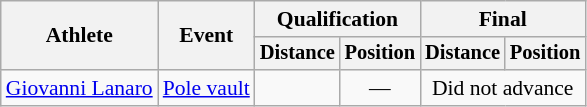<table class=wikitable style="font-size:90%">
<tr>
<th rowspan="2">Athlete</th>
<th rowspan="2">Event</th>
<th colspan="2">Qualification</th>
<th colspan="2">Final</th>
</tr>
<tr style="font-size:95%">
<th>Distance</th>
<th>Position</th>
<th>Distance</th>
<th>Position</th>
</tr>
<tr align=center>
<td align=left><a href='#'>Giovanni Lanaro</a></td>
<td align=left><a href='#'>Pole vault</a></td>
<td></td>
<td>—</td>
<td colspan=2>Did not advance</td>
</tr>
</table>
